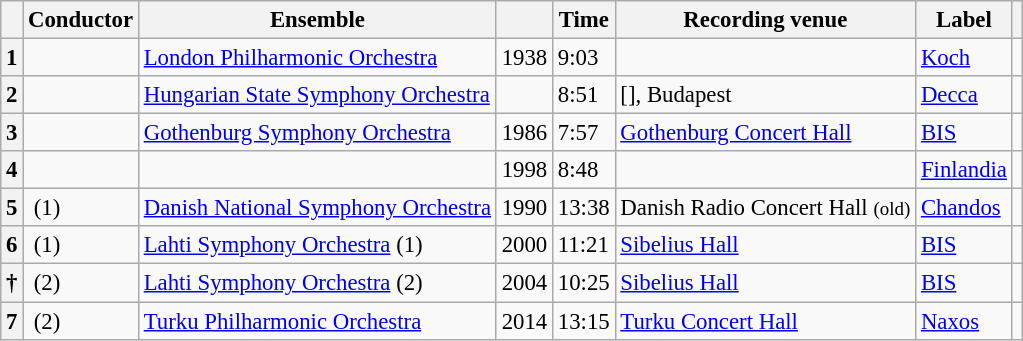<table class="wikitable sortable" style="margin-right:0; font-size:95%">
<tr>
<th scope="col"></th>
<th scope="col">Conductor</th>
<th scope="col">Ensemble</th>
<th scope="col"></th>
<th scope="col">Time</th>
<th scope="col">Recording venue</th>
<th scope="col">Label</th>
<th scope="col"class="unsortable"></th>
</tr>
<tr>
<th scope="row">1</th>
<td></td>
<td><a href='#'>London Philharmonic Orchestra</a></td>
<td>1938</td>
<td>9:03</td>
<td></td>
<td><a href='#'>Koch</a></td>
<td></td>
</tr>
<tr>
<th scope="row">2</th>
<td></td>
<td><a href='#'>Hungarian State Symphony Orchestra</a></td>
<td></td>
<td>8:51</td>
<td>[], Budapest</td>
<td><a href='#'>Decca</a></td>
<td></td>
</tr>
<tr>
<th scope="row">3</th>
<td></td>
<td><a href='#'>Gothenburg Symphony Orchestra</a></td>
<td>1986</td>
<td>7:57</td>
<td><a href='#'>Gothenburg Concert Hall</a></td>
<td><a href='#'>BIS</a></td>
<td></td>
</tr>
<tr>
<th scope="row">4</th>
<td></td>
<td></td>
<td>1998</td>
<td>8:48</td>
<td></td>
<td><a href='#'>Finlandia</a></td>
<td></td>
</tr>
<tr>
<th scope="row">5</th>
<td> (1)</td>
<td><a href='#'>Danish National Symphony Orchestra</a></td>
<td>1990</td>
<td>13:38</td>
<td>Danish Radio Concert Hall <small>(old)</small></td>
<td><a href='#'>Chandos</a></td>
<td></td>
</tr>
<tr>
<th scope="row">6</th>
<td> (1)</td>
<td><a href='#'>Lahti Symphony Orchestra</a> (1)</td>
<td>2000</td>
<td>11:21</td>
<td><a href='#'>Sibelius Hall</a></td>
<td><a href='#'>BIS</a></td>
<td></td>
</tr>
<tr>
<th scope="row">†</th>
<td> (2)</td>
<td><a href='#'>Lahti Symphony Orchestra</a> (2)</td>
<td>2004</td>
<td>10:25</td>
<td><a href='#'>Sibelius Hall</a></td>
<td><a href='#'>BIS</a></td>
<td></td>
</tr>
<tr>
<th scope="row">7</th>
<td> (2)</td>
<td><a href='#'>Turku Philharmonic Orchestra</a></td>
<td>2014</td>
<td>13:15</td>
<td><a href='#'>Turku Concert Hall</a></td>
<td><a href='#'>Naxos</a></td>
<td></td>
</tr>
</table>
